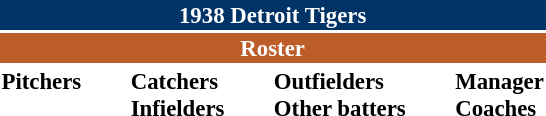<table class="toccolours" style="font-size: 95%;">
<tr>
<th colspan="10" style="background-color: #003366; color: white; text-align: center;">1938 Detroit Tigers</th>
</tr>
<tr>
<td colspan="10" style="background-color: #bd5d29; color: white; text-align: center;"><strong>Roster</strong></td>
</tr>
<tr>
<td valign="top"><strong>Pitchers</strong><br>












</td>
<td width="25px"></td>
<td valign="top"><strong>Catchers</strong><br>


<strong>Infielders</strong>






</td>
<td width="25px"></td>
<td valign="top"><strong>Outfielders</strong><br>





<strong>Other batters</strong>
</td>
<td width="25px"></td>
<td valign="top"><strong>Manager</strong><br>

<strong>Coaches</strong>


</td>
</tr>
</table>
